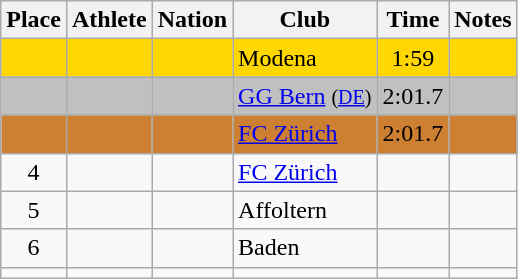<table class="wikitable sortable">
<tr>
<th>Place</th>
<th>Athlete</th>
<th>Nation</th>
<th>Club</th>
<th>Time</th>
<th>Notes</th>
</tr>
<tr style="background:gold;">
<td align=center></td>
<td></td>
<td></td>
<td>Modena</td>
<td align=center>1:59 </td>
<td></td>
</tr>
<tr style="background:silver;">
<td align=center></td>
<td></td>
<td></td>
<td><a href='#'>GG Bern</a> <small>(<a href='#'>DE</a>)</small></td>
<td align=center>2:01.7</td>
<td></td>
</tr>
<tr style="background:#CD7F32;">
<td align=center></td>
<td></td>
<td></td>
<td><a href='#'>FC Zürich</a></td>
<td align=center>2:01.7</td>
<td></td>
</tr>
<tr>
<td align=center>4</td>
<td></td>
<td></td>
<td><a href='#'>FC Zürich</a></td>
<td></td>
<td></td>
</tr>
<tr>
<td align=center>5</td>
<td></td>
<td></td>
<td>Affoltern</td>
<td></td>
<td></td>
</tr>
<tr>
<td align=center>6</td>
<td></td>
<td></td>
<td>Baden</td>
<td></td>
<td></td>
</tr>
<tr>
<td align=center></td>
<td></td>
<td></td>
<td></td>
<td></td>
<td></td>
</tr>
</table>
